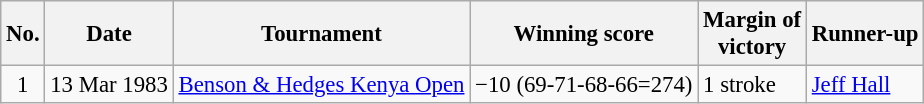<table class="wikitable" style="font-size:95%;">
<tr>
<th>No.</th>
<th>Date</th>
<th>Tournament</th>
<th>Winning score</th>
<th>Margin of<br>victory</th>
<th>Runner-up</th>
</tr>
<tr>
<td align=center>1</td>
<td align=right>13 Mar 1983</td>
<td><a href='#'>Benson & Hedges Kenya Open</a></td>
<td>−10 (69-71-68-66=274)</td>
<td>1 stroke</td>
<td> <a href='#'>Jeff Hall</a></td>
</tr>
</table>
